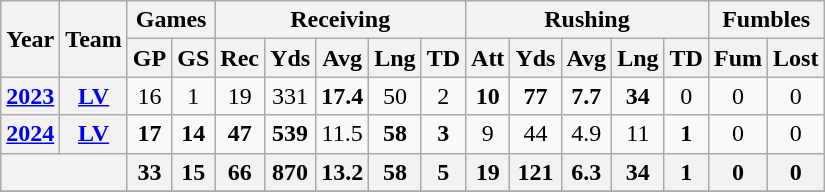<table class="wikitable" style="text-align: center;">
<tr>
<th rowspan="2">Year</th>
<th rowspan="2">Team</th>
<th colspan="2">Games</th>
<th colspan="5">Receiving</th>
<th colspan="5">Rushing</th>
<th colspan="2">Fumbles</th>
</tr>
<tr>
<th>GP</th>
<th>GS</th>
<th>Rec</th>
<th>Yds</th>
<th>Avg</th>
<th>Lng</th>
<th>TD</th>
<th>Att</th>
<th>Yds</th>
<th>Avg</th>
<th>Lng</th>
<th>TD</th>
<th>Fum</th>
<th>Lost</th>
</tr>
<tr>
<th><a href='#'>2023</a></th>
<th><a href='#'>LV</a></th>
<td>16</td>
<td>1</td>
<td>19</td>
<td>331</td>
<td><strong>17.4</strong></td>
<td>50</td>
<td>2</td>
<td><strong>10</strong></td>
<td><strong>77</strong></td>
<td><strong>7.7</strong></td>
<td><strong>34</strong></td>
<td>0</td>
<td>0</td>
<td>0</td>
</tr>
<tr>
<th><a href='#'>2024</a></th>
<th><a href='#'>LV</a></th>
<td><strong>17</strong></td>
<td><strong>14</strong></td>
<td><strong>47</strong></td>
<td><strong>539</strong></td>
<td>11.5</td>
<td><strong>58</strong></td>
<td><strong>3</strong></td>
<td>9</td>
<td>44</td>
<td>4.9</td>
<td>11</td>
<td><strong>1</strong></td>
<td>0</td>
<td>0</td>
</tr>
<tr>
<th colspan=2></th>
<th>33</th>
<th>15</th>
<th>66</th>
<th>870</th>
<th>13.2</th>
<th>58</th>
<th>5</th>
<th>19</th>
<th>121</th>
<th>6.3</th>
<th>34</th>
<th>1</th>
<th>0</th>
<th>0</th>
</tr>
<tr>
</tr>
</table>
